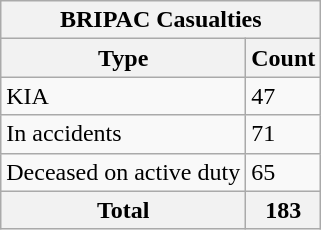<table class="wikitable">
<tr>
<th colspan="2">BRIPAC Casualties</th>
</tr>
<tr>
<th>Type</th>
<th>Count</th>
</tr>
<tr>
<td>KIA</td>
<td>47</td>
</tr>
<tr>
<td>In accidents</td>
<td>71</td>
</tr>
<tr>
<td>Deceased on active duty</td>
<td>65</td>
</tr>
<tr>
<th>Total</th>
<th>183</th>
</tr>
</table>
